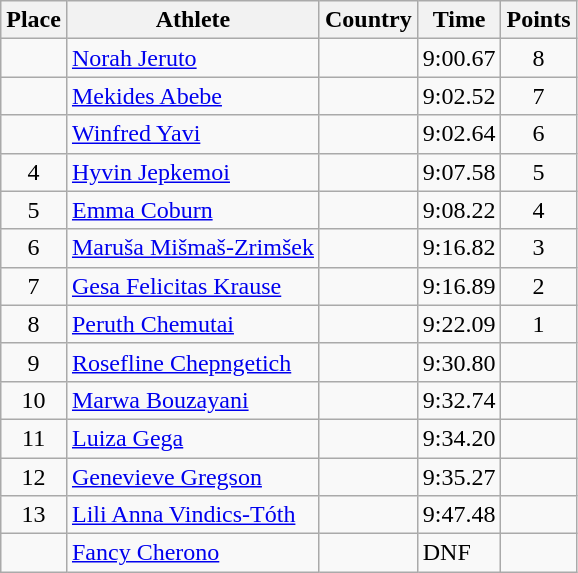<table class="wikitable">
<tr>
<th>Place</th>
<th>Athlete</th>
<th>Country</th>
<th>Time</th>
<th>Points</th>
</tr>
<tr>
<td align=center></td>
<td><a href='#'>Norah Jeruto</a></td>
<td></td>
<td>9:00.67</td>
<td align=center>8</td>
</tr>
<tr>
<td align=center></td>
<td><a href='#'>Mekides Abebe</a></td>
<td></td>
<td>9:02.52</td>
<td align=center>7</td>
</tr>
<tr>
<td align=center></td>
<td><a href='#'>Winfred Yavi</a></td>
<td></td>
<td>9:02.64</td>
<td align=center>6</td>
</tr>
<tr>
<td align=center>4</td>
<td><a href='#'>Hyvin Jepkemoi</a></td>
<td></td>
<td>9:07.58</td>
<td align=center>5</td>
</tr>
<tr>
<td align=center>5</td>
<td><a href='#'>Emma Coburn</a></td>
<td></td>
<td>9:08.22</td>
<td align=center>4</td>
</tr>
<tr>
<td align=center>6</td>
<td><a href='#'>Maruša Mišmaš-Zrimšek</a></td>
<td></td>
<td>9:16.82</td>
<td align=center>3</td>
</tr>
<tr>
<td align=center>7</td>
<td><a href='#'>Gesa Felicitas Krause</a></td>
<td></td>
<td>9:16.89</td>
<td align=center>2</td>
</tr>
<tr>
<td align=center>8</td>
<td><a href='#'>Peruth Chemutai</a></td>
<td></td>
<td>9:22.09</td>
<td align=center>1</td>
</tr>
<tr>
<td align=center>9</td>
<td><a href='#'>Rosefline Chepngetich</a></td>
<td></td>
<td>9:30.80</td>
<td align=center></td>
</tr>
<tr>
<td align=center>10</td>
<td><a href='#'>Marwa Bouzayani</a></td>
<td></td>
<td>9:32.74</td>
<td align=center></td>
</tr>
<tr>
<td align=center>11</td>
<td><a href='#'>Luiza Gega</a></td>
<td></td>
<td>9:34.20</td>
<td align=center></td>
</tr>
<tr>
<td align=center>12</td>
<td><a href='#'>Genevieve Gregson</a></td>
<td></td>
<td>9:35.27</td>
<td align=center></td>
</tr>
<tr>
<td align=center>13</td>
<td><a href='#'>Lili Anna Vindics-Tóth</a></td>
<td></td>
<td>9:47.48</td>
<td align=center></td>
</tr>
<tr>
<td align=center></td>
<td><a href='#'>Fancy Cherono</a></td>
<td></td>
<td>DNF</td>
<td align=center></td>
</tr>
</table>
